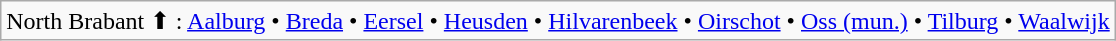<table class="wikitable">
<tr>
<td>North Brabant ⬆ : <a href='#'>Aalburg</a> • <a href='#'>Breda</a> • <a href='#'>Eersel</a> • <a href='#'>Heusden</a> • <a href='#'>Hilvarenbeek</a> • <a href='#'>Oirschot</a> • <a href='#'>Oss (mun.)</a> • <a href='#'>Tilburg</a> • <a href='#'>Waalwijk</a></td>
</tr>
</table>
